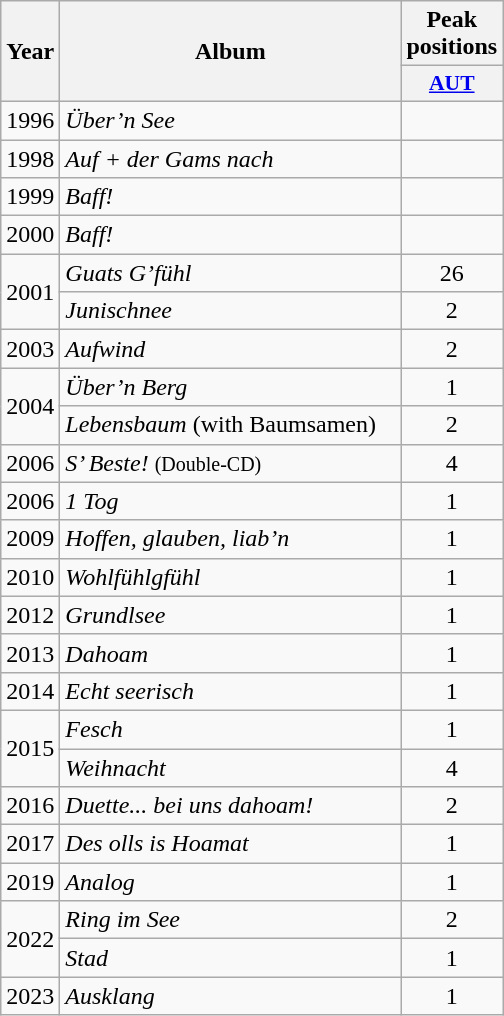<table class="wikitable">
<tr>
<th align="center" rowspan="2" width="10">Year</th>
<th align="center" rowspan="2" width="220">Album</th>
<th align="center" colspan="1" width="20">Peak positions</th>
</tr>
<tr>
<th scope="col" style="width:3em;font-size:90%;"><a href='#'>AUT</a><br></th>
</tr>
<tr>
<td style="text-align:center;">1996</td>
<td><em>Über’n See</em></td>
<td style="text-align:center;"></td>
</tr>
<tr>
<td style="text-align:center;">1998</td>
<td><em>Auf + der Gams nach</em></td>
<td style="text-align:center;"></td>
</tr>
<tr>
<td style="text-align:center;">1999</td>
<td><em>Baff!</em></td>
<td style="text-align:center;"></td>
</tr>
<tr>
<td style="text-align:center;">2000</td>
<td><em>Baff!</em></td>
<td style="text-align:center;"></td>
</tr>
<tr>
<td style="text-align:center;" rowspan="2">2001</td>
<td><em>Guats G’fühl</em></td>
<td style="text-align:center;">26</td>
</tr>
<tr>
<td><em>Junischnee</em></td>
<td style="text-align:center;">2</td>
</tr>
<tr>
<td style="text-align:center;">2003</td>
<td><em>Aufwind</em></td>
<td style="text-align:center;">2</td>
</tr>
<tr>
<td style="text-align:center;" rowspan="2">2004</td>
<td><em>Über’n Berg</em></td>
<td style="text-align:center;">1</td>
</tr>
<tr>
<td><em>Lebensbaum</em> (with Baumsamen)</td>
<td style="text-align:center;">2</td>
</tr>
<tr>
<td style="text-align:center;">2006</td>
<td><em>S’ Beste!</em> <small>(Double-CD)</small></td>
<td style="text-align:center;">4</td>
</tr>
<tr>
<td style="text-align:center;">2006</td>
<td><em>1 Tog</em></td>
<td style="text-align:center;">1</td>
</tr>
<tr>
<td style="text-align:center;">2009</td>
<td><em>Hoffen, glauben, liab’n</em></td>
<td style="text-align:center;">1</td>
</tr>
<tr>
<td style="text-align:center;">2010</td>
<td><em>Wohlfühlgfühl</em></td>
<td style="text-align:center;">1</td>
</tr>
<tr>
<td style="text-align:center;">2012</td>
<td><em>Grundlsee</em></td>
<td style="text-align:center;">1</td>
</tr>
<tr>
<td style="text-align:center;">2013</td>
<td><em>Dahoam</em></td>
<td style="text-align:center;">1</td>
</tr>
<tr>
<td style="text-align:center;">2014</td>
<td><em>Echt seerisch</em></td>
<td style="text-align:center;">1</td>
</tr>
<tr>
<td style="text-align:center;" rowspan="2">2015</td>
<td><em>Fesch</em></td>
<td style="text-align:center;">1</td>
</tr>
<tr>
<td><em>Weihnacht</em></td>
<td style="text-align:center;">4</td>
</tr>
<tr>
<td style="text-align:center;">2016</td>
<td><em>Duette... bei uns dahoam!</em></td>
<td style="text-align:center;">2</td>
</tr>
<tr>
<td style="text-align:center;">2017</td>
<td><em>Des olls is Hoamat</em></td>
<td style="text-align:center;">1</td>
</tr>
<tr>
<td style="text-align:center;">2019</td>
<td><em>Analog</em></td>
<td style="text-align:center;">1</td>
</tr>
<tr>
<td style="text-align:center;" rowspan="2">2022</td>
<td><em>Ring im See</em></td>
<td style="text-align:center;">2</td>
</tr>
<tr>
<td><em>Stad</em></td>
<td style="text-align:center;">1</td>
</tr>
<tr>
<td style="text-align:center;">2023</td>
<td><em>Ausklang</em></td>
<td style="text-align:center;">1</td>
</tr>
</table>
